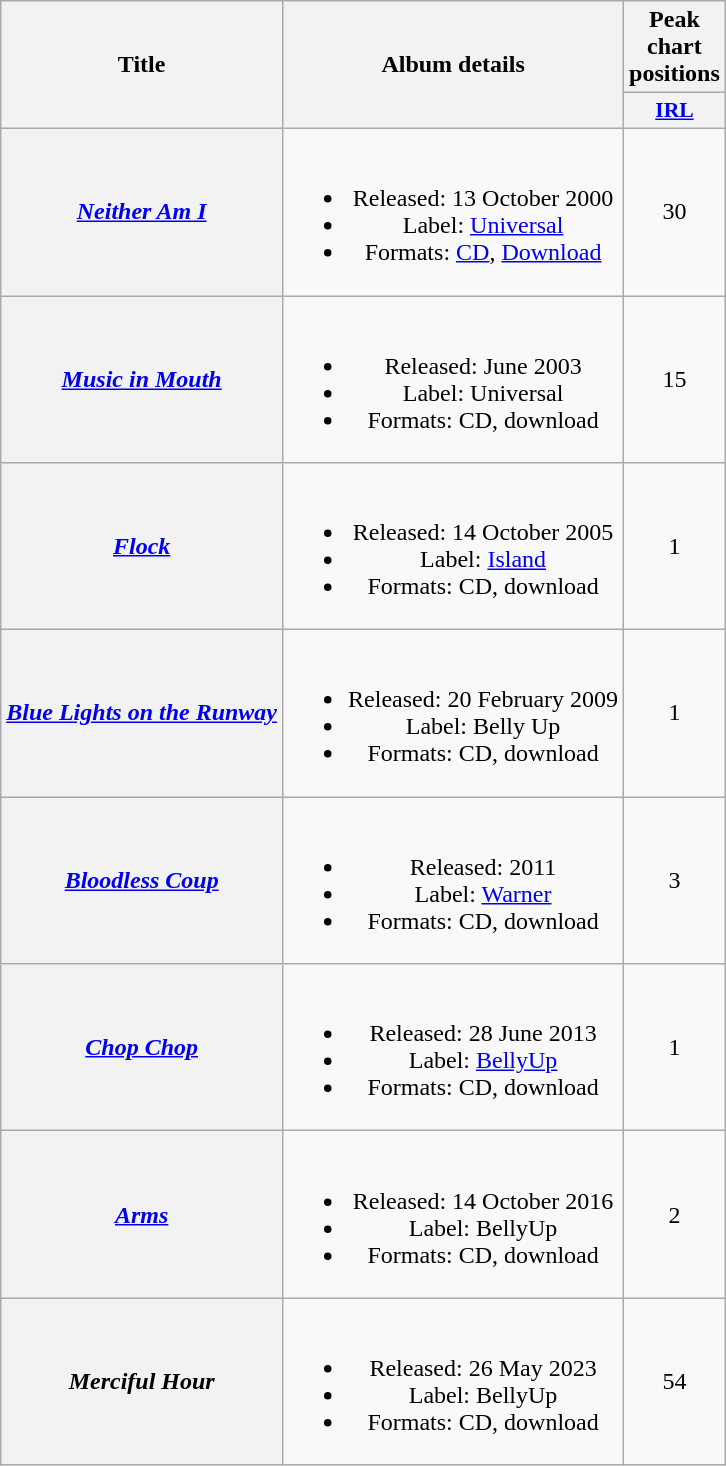<table class="wikitable plainrowheaders" style=text-align:center;>
<tr>
<th rowspan="2">Title</th>
<th rowspan="2">Album details</th>
<th>Peak chart positions</th>
</tr>
<tr>
<th style="width:4em;font-size:90%"><a href='#'>IRL</a><br></th>
</tr>
<tr>
<th scope="row"><em><a href='#'>Neither Am I</a></em></th>
<td><br><ul><li>Released: 13 October 2000</li><li>Label: <a href='#'>Universal</a></li><li>Formats: <a href='#'>CD</a>, <a href='#'>Download</a></li></ul></td>
<td>30</td>
</tr>
<tr>
<th scope="row"><em><a href='#'>Music in Mouth</a></em></th>
<td><br><ul><li>Released: June 2003</li><li>Label: Universal</li><li>Formats: CD, download</li></ul></td>
<td>15</td>
</tr>
<tr>
<th scope="row"><em><a href='#'>Flock</a></em></th>
<td><br><ul><li>Released: 14 October 2005</li><li>Label: <a href='#'>Island</a></li><li>Formats: CD, download</li></ul></td>
<td>1</td>
</tr>
<tr>
<th scope="row"><em><a href='#'>Blue Lights on the Runway</a></em></th>
<td><br><ul><li>Released: 20 February 2009</li><li>Label: Belly Up</li><li>Formats: CD, download</li></ul></td>
<td>1</td>
</tr>
<tr>
<th scope="row"><em><a href='#'>Bloodless Coup</a></em></th>
<td><br><ul><li>Released: 2011</li><li>Label: <a href='#'>Warner</a></li><li>Formats: CD, download</li></ul></td>
<td>3</td>
</tr>
<tr>
<th scope="row"><em><a href='#'>Chop Chop</a></em></th>
<td><br><ul><li>Released: 28 June 2013</li><li>Label: <a href='#'>BellyUp</a></li><li>Formats: CD, download</li></ul></td>
<td>1</td>
</tr>
<tr>
<th scope="row"><em><a href='#'>Arms</a></em></th>
<td><br><ul><li>Released: 14 October 2016</li><li>Label: BellyUp</li><li>Formats: CD, download</li></ul></td>
<td>2</td>
</tr>
<tr>
<th scope="row"><em>Merciful Hour</em></th>
<td><br><ul><li>Released: 26 May 2023</li><li>Label: BellyUp</li><li>Formats: CD, download</li></ul></td>
<td>54<br></td>
</tr>
</table>
